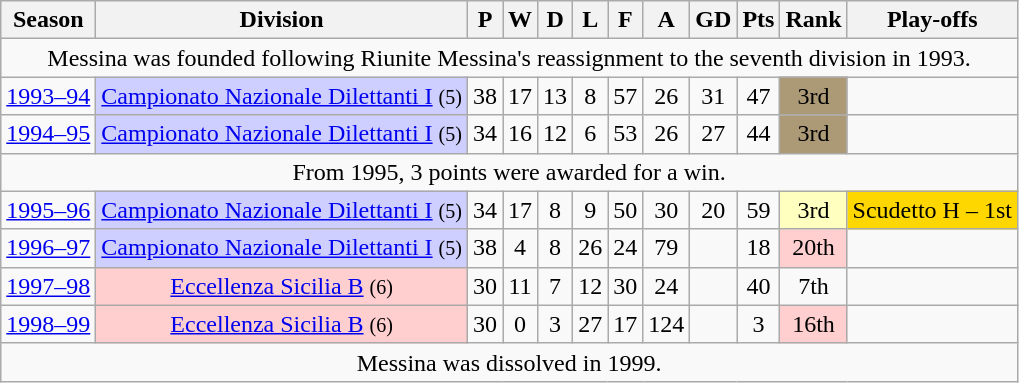<table class="wikitable sortable" style="text-align:center;">
<tr>
<th>Season</th>
<th class="unsortable">Division</th>
<th>P</th>
<th>W</th>
<th>D</th>
<th>L</th>
<th>F</th>
<th>A</th>
<th>GD</th>
<th>Pts</th>
<th>Rank</th>
<th>Play-offs</th>
</tr>
<tr>
<td colspan="13">Messina was founded following Riunite Messina's reassignment to the seventh division in 1993.</td>
</tr>
<tr>
<td><a href='#'>1993–94</a></td>
<td bgcolor="#CFCFFF"><a href='#'>Campionato Nazionale Dilettanti I</a> <small>(5)</small></td>
<td>38</td>
<td>17</td>
<td>13</td>
<td>8</td>
<td>57</td>
<td>26</td>
<td>31</td>
<td>47</td>
<td bgcolor="#AC9A77">3rd</td>
<td></td>
</tr>
<tr>
<td><a href='#'>1994–95</a></td>
<td bgcolor="#CFCFFF"><a href='#'>Campionato Nazionale Dilettanti I</a> <small>(5)</small></td>
<td>34</td>
<td>16</td>
<td>12</td>
<td>6</td>
<td>53</td>
<td>26</td>
<td>27</td>
<td>44</td>
<td bgcolor="#AC9A77">3rd</td>
<td></td>
</tr>
<tr>
<td colspan="13">From 1995, 3 points were awarded for a win.</td>
</tr>
<tr>
<td><a href='#'>1995–96</a></td>
<td bgcolor="#CFCFFF"><a href='#'>Campionato Nazionale Dilettanti I</a> <small>(5)</small></td>
<td>34</td>
<td>17</td>
<td>8</td>
<td>9</td>
<td>50</td>
<td>30</td>
<td>20</td>
<td>59</td>
<td bgcolor="#FFFFBF">3rd</td>
<td bgcolor="#FFD700">Scudetto H – 1st</td>
</tr>
<tr>
<td><a href='#'>1996–97</a></td>
<td bgcolor="#CFCFFF"><a href='#'>Campionato Nazionale Dilettanti I</a> <small>(5)</small></td>
<td>38</td>
<td>4</td>
<td>8</td>
<td>26</td>
<td>24</td>
<td>79</td>
<td></td>
<td>18</td>
<td bgcolor="#FFCFCF">20th</td>
<td></td>
</tr>
<tr>
<td><a href='#'>1997–98</a></td>
<td bgcolor="#FFCFCF"><a href='#'>Eccellenza Sicilia B</a> <small>(6)</small></td>
<td>30</td>
<td>11</td>
<td>7</td>
<td>12</td>
<td>30</td>
<td>24</td>
<td></td>
<td>40</td>
<td>7th</td>
<td></td>
</tr>
<tr>
<td><a href='#'>1998–99</a></td>
<td bgcolor="#FFCFCF"><a href='#'>Eccellenza Sicilia B</a> <small>(6)</small></td>
<td>30</td>
<td>0</td>
<td>3</td>
<td>27</td>
<td>17</td>
<td>124</td>
<td></td>
<td>3</td>
<td bgcolor="#FFCFCF">16th</td>
<td></td>
</tr>
<tr>
<td colspan="13">Messina was dissolved in 1999.</td>
</tr>
</table>
